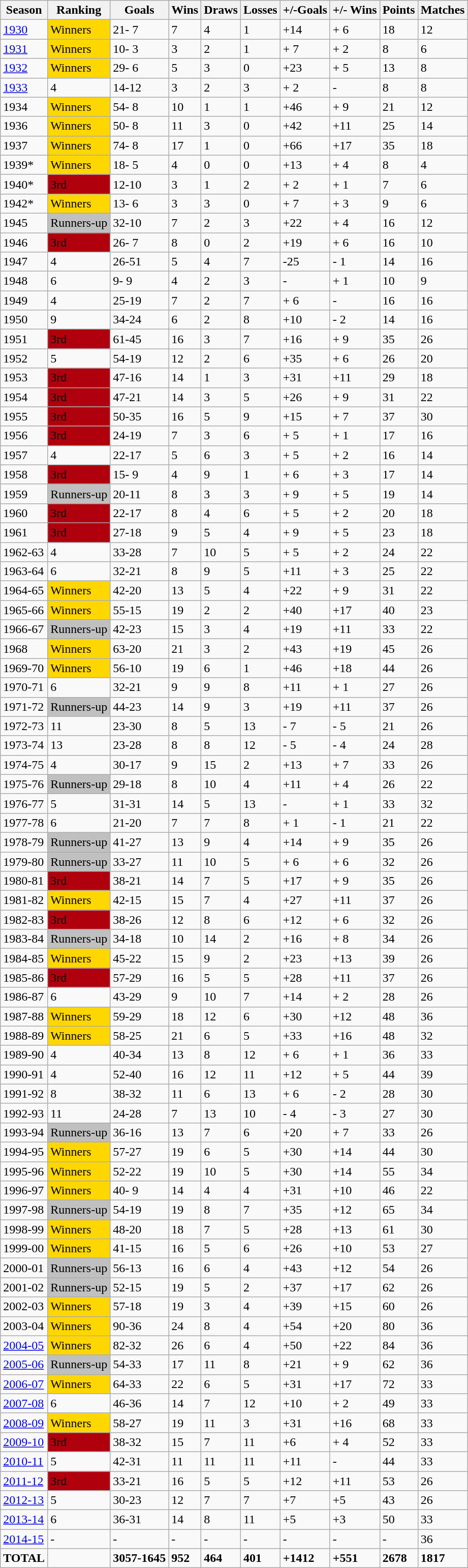<table class="wikitable">
<tr>
<th>Season</th>
<th>Ranking</th>
<th>Goals</th>
<th>Wins</th>
<th>Draws</th>
<th>Losses</th>
<th>+/-Goals</th>
<th>+/- Wins</th>
<th>Points</th>
<th>Matches</th>
</tr>
<tr>
<td><a href='#'>1930</a></td>
<td bgcolor=gold>Winners</td>
<td>21- 7</td>
<td>7</td>
<td>4</td>
<td>1</td>
<td>+14</td>
<td>+ 6</td>
<td>18</td>
<td>12</td>
</tr>
<tr>
<td><a href='#'>1931</a></td>
<td bgcolor=gold>Winners</td>
<td>10- 3</td>
<td>3</td>
<td>2</td>
<td>1</td>
<td>+ 7</td>
<td>+ 2</td>
<td>8</td>
<td>6</td>
</tr>
<tr>
<td><a href='#'>1932</a></td>
<td bgcolor=gold>Winners</td>
<td>29- 6</td>
<td>5</td>
<td>3</td>
<td>0</td>
<td>+23</td>
<td>+ 5</td>
<td>13</td>
<td>8</td>
</tr>
<tr>
<td><a href='#'>1933</a></td>
<td>4</td>
<td>14-12</td>
<td>3</td>
<td>2</td>
<td>3</td>
<td>+ 2</td>
<td>-</td>
<td>8</td>
<td>8</td>
</tr>
<tr>
<td>1934</td>
<td bgcolor=gold>Winners</td>
<td>54- 8</td>
<td>10</td>
<td>1</td>
<td>1</td>
<td>+46</td>
<td>+ 9</td>
<td>21</td>
<td>12</td>
</tr>
<tr>
<td>1936</td>
<td bgcolor=gold>Winners</td>
<td>50- 8</td>
<td>11</td>
<td>3</td>
<td>0</td>
<td>+42</td>
<td>+11</td>
<td>25</td>
<td>14</td>
</tr>
<tr>
<td>1937</td>
<td bgcolor=gold>Winners</td>
<td>74- 8</td>
<td>17</td>
<td>1</td>
<td>0</td>
<td>+66</td>
<td>+17</td>
<td>35</td>
<td>18</td>
</tr>
<tr>
<td>1939*</td>
<td bgcolor=gold>Winners</td>
<td>18- 5</td>
<td>4</td>
<td>0</td>
<td>0</td>
<td>+13</td>
<td>+ 4</td>
<td>8</td>
<td>4</td>
</tr>
<tr>
<td>1940*</td>
<td bgcolor=bronze>3rd</td>
<td>12-10</td>
<td>3</td>
<td>1</td>
<td>2</td>
<td>+ 2</td>
<td>+ 1</td>
<td>7</td>
<td>6</td>
</tr>
<tr>
<td>1942*</td>
<td bgcolor=gold>Winners</td>
<td>13- 6</td>
<td>3</td>
<td>3</td>
<td>0</td>
<td>+ 7</td>
<td>+ 3</td>
<td>9</td>
<td>6</td>
</tr>
<tr>
<td>1945</td>
<td bgcolor=silver>Runners-up</td>
<td>32-10</td>
<td>7</td>
<td>2</td>
<td>3</td>
<td>+22</td>
<td>+ 4</td>
<td>16</td>
<td>12</td>
</tr>
<tr>
<td>1946</td>
<td bgcolor=bronze>3rd</td>
<td>26- 7</td>
<td>8</td>
<td>0</td>
<td>2</td>
<td>+19</td>
<td>+ 6</td>
<td>16</td>
<td>10</td>
</tr>
<tr>
<td>1947</td>
<td>4</td>
<td>26-51</td>
<td>5</td>
<td>4</td>
<td>7</td>
<td>-25</td>
<td>- 1</td>
<td>14</td>
<td>16</td>
</tr>
<tr>
<td>1948</td>
<td>6</td>
<td>9- 9</td>
<td>4</td>
<td>2</td>
<td>3</td>
<td>-</td>
<td>+ 1</td>
<td>10</td>
<td>9</td>
</tr>
<tr>
<td>1949</td>
<td>4</td>
<td>25-19</td>
<td>7</td>
<td>2</td>
<td>7</td>
<td>+ 6</td>
<td>-</td>
<td>16</td>
<td>16</td>
</tr>
<tr>
<td>1950</td>
<td>9</td>
<td>34-24</td>
<td>6</td>
<td>2</td>
<td>8</td>
<td>+10</td>
<td>- 2</td>
<td>14</td>
<td>16</td>
</tr>
<tr>
<td>1951</td>
<td bgcolor=bronze>3rd</td>
<td>61-45</td>
<td>16</td>
<td>3</td>
<td>7</td>
<td>+16</td>
<td>+ 9</td>
<td>35</td>
<td>26</td>
</tr>
<tr>
<td>1952</td>
<td>5</td>
<td>54-19</td>
<td>12</td>
<td>2</td>
<td>6</td>
<td>+35</td>
<td>+ 6</td>
<td>26</td>
<td>20</td>
</tr>
<tr>
<td>1953</td>
<td bgcolor=bronze>3rd</td>
<td>47-16</td>
<td>14</td>
<td>1</td>
<td>3</td>
<td>+31</td>
<td>+11</td>
<td>29</td>
<td>18</td>
</tr>
<tr>
<td>1954</td>
<td bgcolor=bronze>3rd</td>
<td>47-21</td>
<td>14</td>
<td>3</td>
<td>5</td>
<td>+26</td>
<td>+ 9</td>
<td>31</td>
<td>22</td>
</tr>
<tr>
<td>1955</td>
<td bgcolor=bronze>3rd</td>
<td>50-35</td>
<td>16</td>
<td>5</td>
<td>9</td>
<td>+15</td>
<td>+ 7</td>
<td>37</td>
<td>30</td>
</tr>
<tr>
<td>1956</td>
<td bgcolor=bronze>3rd</td>
<td>24-19</td>
<td>7</td>
<td>3</td>
<td>6</td>
<td>+ 5</td>
<td>+ 1</td>
<td>17</td>
<td>16</td>
</tr>
<tr>
<td>1957</td>
<td>4</td>
<td>22-17</td>
<td>5</td>
<td>6</td>
<td>3</td>
<td>+ 5</td>
<td>+ 2</td>
<td>16</td>
<td>14</td>
</tr>
<tr>
<td>1958</td>
<td bgcolor=bronze>3rd</td>
<td>15- 9</td>
<td>4</td>
<td>9</td>
<td>1</td>
<td>+ 6</td>
<td>+ 3</td>
<td>17</td>
<td>14</td>
</tr>
<tr>
<td>1959</td>
<td bgcolor=silver>Runners-up</td>
<td>20-11</td>
<td>8</td>
<td>3</td>
<td>3</td>
<td>+ 9</td>
<td>+ 5</td>
<td>19</td>
<td>14</td>
</tr>
<tr>
<td>1960</td>
<td bgcolor=bronze>3rd</td>
<td>22-17</td>
<td>8</td>
<td>4</td>
<td>6</td>
<td>+ 5</td>
<td>+ 2</td>
<td>20</td>
<td>18</td>
</tr>
<tr>
<td>1961</td>
<td bgcolor=bronze>3rd</td>
<td>27-18</td>
<td>9</td>
<td>5</td>
<td>4</td>
<td>+ 9</td>
<td>+ 5</td>
<td>23</td>
<td>18</td>
</tr>
<tr>
<td>1962-63</td>
<td>4</td>
<td>33-28</td>
<td>7</td>
<td>10</td>
<td>5</td>
<td>+ 5</td>
<td>+ 2</td>
<td>24</td>
<td>22</td>
</tr>
<tr>
<td>1963-64</td>
<td>6</td>
<td>32-21</td>
<td>8</td>
<td>9</td>
<td>5</td>
<td>+11</td>
<td>+ 3</td>
<td>25</td>
<td>22</td>
</tr>
<tr>
<td>1964-65</td>
<td bgcolor=gold>Winners</td>
<td>42-20</td>
<td>13</td>
<td>5</td>
<td>4</td>
<td>+22</td>
<td>+ 9</td>
<td>31</td>
<td>22</td>
</tr>
<tr>
<td>1965-66</td>
<td bgcolor=gold>Winners</td>
<td>55-15</td>
<td>19</td>
<td>2</td>
<td>2</td>
<td>+40</td>
<td>+17</td>
<td>40</td>
<td>23</td>
</tr>
<tr>
<td>1966-67</td>
<td bgcolor=silver>Runners-up</td>
<td>42-23</td>
<td>15</td>
<td>3</td>
<td>4</td>
<td>+19</td>
<td>+11</td>
<td>33</td>
<td>22</td>
</tr>
<tr>
<td>1968</td>
<td bgcolor=gold>Winners</td>
<td>63-20</td>
<td>21</td>
<td>3</td>
<td>2</td>
<td>+43</td>
<td>+19</td>
<td>45</td>
<td>26</td>
</tr>
<tr>
<td>1969-70</td>
<td bgcolor=gold>Winners</td>
<td>56-10</td>
<td>19</td>
<td>6</td>
<td>1</td>
<td>+46</td>
<td>+18</td>
<td>44</td>
<td>26</td>
</tr>
<tr>
<td>1970-71</td>
<td>6</td>
<td>32-21</td>
<td>9</td>
<td>9</td>
<td>8</td>
<td>+11</td>
<td>+ 1</td>
<td>27</td>
<td>26</td>
</tr>
<tr>
<td>1971-72</td>
<td bgcolor=silver>Runners-up</td>
<td>44-23</td>
<td>14</td>
<td>9</td>
<td>3</td>
<td>+19</td>
<td>+11</td>
<td>37</td>
<td>26</td>
</tr>
<tr>
<td>1972-73</td>
<td>11</td>
<td>23-30</td>
<td>8</td>
<td>5</td>
<td>13</td>
<td>- 7</td>
<td>- 5</td>
<td>21</td>
<td>26</td>
</tr>
<tr>
<td>1973-74</td>
<td>13</td>
<td>23-28</td>
<td>8</td>
<td>8</td>
<td>12</td>
<td>- 5</td>
<td>- 4</td>
<td>24</td>
<td>28</td>
</tr>
<tr>
<td>1974-75</td>
<td>4</td>
<td>30-17</td>
<td>9</td>
<td>15</td>
<td>2</td>
<td>+13</td>
<td>+ 7</td>
<td>33</td>
<td>26</td>
</tr>
<tr>
<td>1975-76</td>
<td bgcolor=silver>Runners-up</td>
<td>29-18</td>
<td>8</td>
<td>10</td>
<td>4</td>
<td>+11</td>
<td>+ 4</td>
<td>26</td>
<td>22</td>
</tr>
<tr>
<td>1976-77</td>
<td>5</td>
<td>31-31</td>
<td>14</td>
<td>5</td>
<td>13</td>
<td>-</td>
<td>+ 1</td>
<td>33</td>
<td>32</td>
</tr>
<tr>
<td>1977-78</td>
<td>6</td>
<td>21-20</td>
<td>7</td>
<td>7</td>
<td>8</td>
<td>+ 1</td>
<td>- 1</td>
<td>21</td>
<td>22</td>
</tr>
<tr>
<td>1978-79</td>
<td bgcolor=silver>Runners-up</td>
<td>41-27</td>
<td>13</td>
<td>9</td>
<td>4</td>
<td>+14</td>
<td>+ 9</td>
<td>35</td>
<td>26</td>
</tr>
<tr>
<td>1979-80</td>
<td bgcolor=silver>Runners-up</td>
<td>33-27</td>
<td>11</td>
<td>10</td>
<td>5</td>
<td>+ 6</td>
<td>+ 6</td>
<td>32</td>
<td>26</td>
</tr>
<tr>
<td>1980-81</td>
<td bgcolor=bronze>3rd</td>
<td>38-21</td>
<td>14</td>
<td>7</td>
<td>5</td>
<td>+17</td>
<td>+ 9</td>
<td>35</td>
<td>26</td>
</tr>
<tr>
<td>1981-82</td>
<td bgcolor=gold>Winners</td>
<td>42-15</td>
<td>15</td>
<td>7</td>
<td>4</td>
<td>+27</td>
<td>+11</td>
<td>37</td>
<td>26</td>
</tr>
<tr>
<td>1982-83</td>
<td bgcolor=bronze>3rd</td>
<td>38-26</td>
<td>12</td>
<td>8</td>
<td>6</td>
<td>+12</td>
<td>+ 6</td>
<td>32</td>
<td>26</td>
</tr>
<tr>
<td>1983-84</td>
<td bgcolor=silver>Runners-up</td>
<td>34-18</td>
<td>10</td>
<td>14</td>
<td>2</td>
<td>+16</td>
<td>+ 8</td>
<td>34</td>
<td>26</td>
</tr>
<tr>
<td>1984-85</td>
<td bgcolor=gold>Winners</td>
<td>45-22</td>
<td>15</td>
<td>9</td>
<td>2</td>
<td>+23</td>
<td>+13</td>
<td>39</td>
<td>26</td>
</tr>
<tr>
<td>1985-86</td>
<td bgcolor=bronze>3rd</td>
<td>57-29</td>
<td>16</td>
<td>5</td>
<td>5</td>
<td>+28</td>
<td>+11</td>
<td>37</td>
<td>26</td>
</tr>
<tr>
<td>1986-87</td>
<td>6</td>
<td>43-29</td>
<td>9</td>
<td>10</td>
<td>7</td>
<td>+14</td>
<td>+ 2</td>
<td>28</td>
<td>26</td>
</tr>
<tr>
<td>1987-88</td>
<td bgcolor=gold>Winners</td>
<td>59-29</td>
<td>18</td>
<td>12</td>
<td>6</td>
<td>+30</td>
<td>+12</td>
<td>48</td>
<td>36</td>
</tr>
<tr>
<td>1988-89</td>
<td bgcolor=gold>Winners</td>
<td>58-25</td>
<td>21</td>
<td>6</td>
<td>5</td>
<td>+33</td>
<td>+16</td>
<td>48</td>
<td>32</td>
</tr>
<tr>
<td>1989-90</td>
<td>4</td>
<td>40-34</td>
<td>13</td>
<td>8</td>
<td>12</td>
<td>+ 6</td>
<td>+ 1</td>
<td>36</td>
<td>33</td>
</tr>
<tr>
<td>1990-91</td>
<td>4</td>
<td>52-40</td>
<td>16</td>
<td>12</td>
<td>11</td>
<td>+12</td>
<td>+ 5</td>
<td>44</td>
<td>39</td>
</tr>
<tr>
<td>1991-92</td>
<td>8</td>
<td>38-32</td>
<td>11</td>
<td>6</td>
<td>13</td>
<td>+ 6</td>
<td>- 2</td>
<td>28</td>
<td>30</td>
</tr>
<tr>
<td>1992-93</td>
<td>11</td>
<td>24-28</td>
<td>7</td>
<td>13</td>
<td>10</td>
<td>- 4</td>
<td>- 3</td>
<td>27</td>
<td>30</td>
</tr>
<tr>
<td>1993-94</td>
<td bgcolor=silver>Runners-up</td>
<td>36-16</td>
<td>13</td>
<td>7</td>
<td>6</td>
<td>+20</td>
<td>+ 7</td>
<td>33</td>
<td>26</td>
</tr>
<tr>
<td>1994-95</td>
<td bgcolor=gold>Winners</td>
<td>57-27</td>
<td>19</td>
<td>6</td>
<td>5</td>
<td>+30</td>
<td>+14</td>
<td>44</td>
<td>30</td>
</tr>
<tr>
<td>1995-96</td>
<td bgcolor=gold>Winners</td>
<td>52-22</td>
<td>19</td>
<td>10</td>
<td>5</td>
<td>+30</td>
<td>+14</td>
<td>55</td>
<td>34</td>
</tr>
<tr>
<td>1996-97</td>
<td bgcolor=gold>Winners</td>
<td>40- 9</td>
<td>14</td>
<td>4</td>
<td>4</td>
<td>+31</td>
<td>+10</td>
<td>46</td>
<td>22</td>
</tr>
<tr>
<td>1997-98</td>
<td bgcolor=silver>Runners-up</td>
<td>54-19</td>
<td>19</td>
<td>8</td>
<td>7</td>
<td>+35</td>
<td>+12</td>
<td>65</td>
<td>34</td>
</tr>
<tr>
<td>1998-99</td>
<td bgcolor=gold>Winners</td>
<td>48-20</td>
<td>18</td>
<td>7</td>
<td>5</td>
<td>+28</td>
<td>+13</td>
<td>61</td>
<td>30</td>
</tr>
<tr>
<td>1999-00</td>
<td bgcolor=gold>Winners</td>
<td>41-15</td>
<td>16</td>
<td>5</td>
<td>6</td>
<td>+26</td>
<td>+10</td>
<td>53</td>
<td>27</td>
</tr>
<tr>
<td>2000-01</td>
<td bgcolor=silver>Runners-up</td>
<td>56-13</td>
<td>16</td>
<td>6</td>
<td>4</td>
<td>+43</td>
<td>+12</td>
<td>54</td>
<td>26</td>
</tr>
<tr>
<td>2001-02</td>
<td bgcolor=silver>Runners-up</td>
<td>52-15</td>
<td>19</td>
<td>5</td>
<td>2</td>
<td>+37</td>
<td>+17</td>
<td>62</td>
<td>26</td>
</tr>
<tr>
<td>2002-03</td>
<td bgcolor=gold>Winners</td>
<td>57-18</td>
<td>19</td>
<td>3</td>
<td>4</td>
<td>+39</td>
<td>+15</td>
<td>60</td>
<td>26</td>
</tr>
<tr>
<td>2003-04</td>
<td bgcolor=gold>Winners</td>
<td>90-36</td>
<td>24</td>
<td>8</td>
<td>4</td>
<td>+54</td>
<td>+20</td>
<td>80</td>
<td>36</td>
</tr>
<tr>
<td><a href='#'>2004-05</a></td>
<td bgcolor=gold>Winners</td>
<td>82-32</td>
<td>26</td>
<td>6</td>
<td>4</td>
<td>+50</td>
<td>+22</td>
<td>84</td>
<td>36</td>
</tr>
<tr>
<td><a href='#'>2005-06</a></td>
<td bgcolor=silver>Runners-up</td>
<td>54-33</td>
<td>17</td>
<td>11</td>
<td>8</td>
<td>+21</td>
<td>+ 9</td>
<td>62</td>
<td>36</td>
</tr>
<tr>
<td><a href='#'>2006-07</a></td>
<td bgcolor=gold>Winners</td>
<td>64-33</td>
<td>22</td>
<td>6</td>
<td>5</td>
<td>+31</td>
<td>+17</td>
<td>72</td>
<td>33</td>
</tr>
<tr>
<td><a href='#'>2007-08</a></td>
<td>6</td>
<td>46-36</td>
<td>14</td>
<td>7</td>
<td>12</td>
<td>+10</td>
<td>+ 2</td>
<td>49</td>
<td>33</td>
</tr>
<tr>
<td><a href='#'>2008-09</a></td>
<td bgcolor=gold>Winners</td>
<td>58-27</td>
<td>19</td>
<td>11</td>
<td>3</td>
<td>+31</td>
<td>+16</td>
<td>68</td>
<td>33</td>
</tr>
<tr>
<td><a href='#'>2009-10</a></td>
<td bgcolor=bronze>3rd</td>
<td>38-32</td>
<td>15</td>
<td>7</td>
<td>11</td>
<td>+6</td>
<td>+ 4</td>
<td>52</td>
<td>33</td>
</tr>
<tr>
<td><a href='#'>2010-11</a></td>
<td>5</td>
<td>42-31</td>
<td>11</td>
<td>11</td>
<td>11</td>
<td>+11</td>
<td>-</td>
<td>44</td>
<td>33</td>
</tr>
<tr>
<td><a href='#'>2011-12</a></td>
<td bgcolor=bronze>3rd</td>
<td>33-21</td>
<td>16</td>
<td>5</td>
<td>5</td>
<td>+12</td>
<td>+11</td>
<td>53</td>
<td>26</td>
</tr>
<tr>
<td><a href='#'>2012-13</a></td>
<td>5</td>
<td>30-23</td>
<td>12</td>
<td>7</td>
<td>7</td>
<td>+7</td>
<td>+5</td>
<td>43</td>
<td>26</td>
</tr>
<tr>
<td><a href='#'>2013-14</a></td>
<td>6</td>
<td>36-31</td>
<td>14</td>
<td>8</td>
<td>11</td>
<td>+5</td>
<td>+3</td>
<td>50</td>
<td>33</td>
</tr>
<tr>
<td><a href='#'>2014-15</a></td>
<td>-</td>
<td>-</td>
<td>-</td>
<td>-</td>
<td>-</td>
<td>-</td>
<td>-</td>
<td>-</td>
<td>36</td>
</tr>
<tr>
<td><strong>TOTAL</strong></td>
<td></td>
<td><strong>3057-1645</strong></td>
<td><strong>952</strong></td>
<td><strong>464</strong></td>
<td><strong>401</strong></td>
<td><strong>+1412</strong></td>
<td><strong>+551</strong></td>
<td><strong>2678</strong></td>
<td><strong>1817</strong></td>
</tr>
</table>
